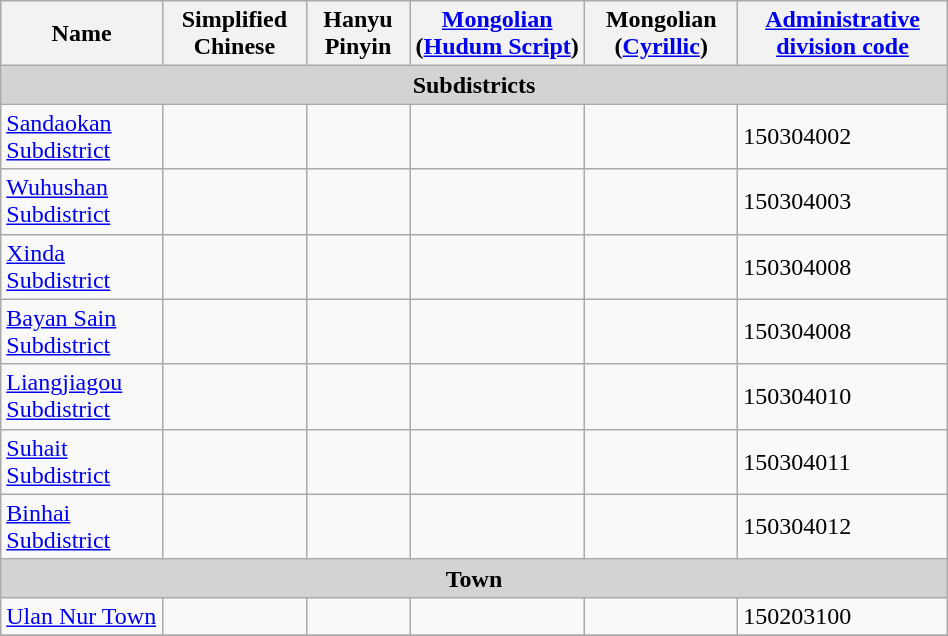<table class="wikitable" align="center" style="width:50%; border="1">
<tr>
<th>Name</th>
<th>Simplified Chinese</th>
<th>Hanyu Pinyin</th>
<th><a href='#'>Mongolian</a> (<a href='#'>Hudum Script</a>)</th>
<th>Mongolian (<a href='#'>Cyrillic</a>)</th>
<th><a href='#'>Administrative division code</a></th>
</tr>
<tr>
<td colspan="6"  style="text-align:center; background:#d3d3d3;"><strong>Subdistricts</strong></td>
</tr>
<tr --------->
<td><a href='#'>Sandaokan Subdistrict</a></td>
<td></td>
<td></td>
<td></td>
<td></td>
<td>150304002</td>
</tr>
<tr>
<td><a href='#'>Wuhushan Subdistrict</a></td>
<td></td>
<td></td>
<td></td>
<td></td>
<td>150304003</td>
</tr>
<tr>
<td><a href='#'>Xinda Subdistrict</a></td>
<td></td>
<td></td>
<td></td>
<td></td>
<td>150304008</td>
</tr>
<tr>
<td><a href='#'>Bayan Sain Subdistrict</a></td>
<td></td>
<td></td>
<td></td>
<td></td>
<td>150304008</td>
</tr>
<tr>
<td><a href='#'>Liangjiagou Subdistrict</a></td>
<td></td>
<td></td>
<td></td>
<td></td>
<td>150304010</td>
</tr>
<tr>
<td><a href='#'>Suhait Subdistrict</a></td>
<td></td>
<td></td>
<td></td>
<td></td>
<td>150304011</td>
</tr>
<tr>
<td><a href='#'>Binhai Subdistrict</a></td>
<td></td>
<td></td>
<td></td>
<td></td>
<td>150304012</td>
</tr>
<tr>
<td colspan="6"  style="text-align:center; background:#d3d3d3;"><strong>Town</strong></td>
</tr>
<tr --------->
<td><a href='#'>Ulan Nur Town</a></td>
<td></td>
<td></td>
<td></td>
<td></td>
<td>150203100</td>
</tr>
<tr>
</tr>
</table>
